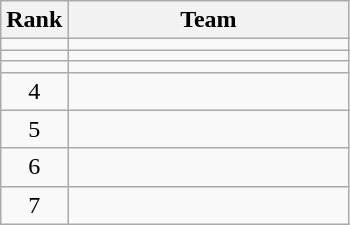<table class=wikitable style="text-align:center;">
<tr>
<th>Rank</th>
<th width=180>Team</th>
</tr>
<tr>
<td></td>
<td align=left></td>
</tr>
<tr>
<td></td>
<td align=left></td>
</tr>
<tr>
<td></td>
<td align=left></td>
</tr>
<tr>
<td>4</td>
<td align=left></td>
</tr>
<tr>
<td>5</td>
<td align=left></td>
</tr>
<tr>
<td>6</td>
<td align=left></td>
</tr>
<tr>
<td>7</td>
<td align=left></td>
</tr>
</table>
